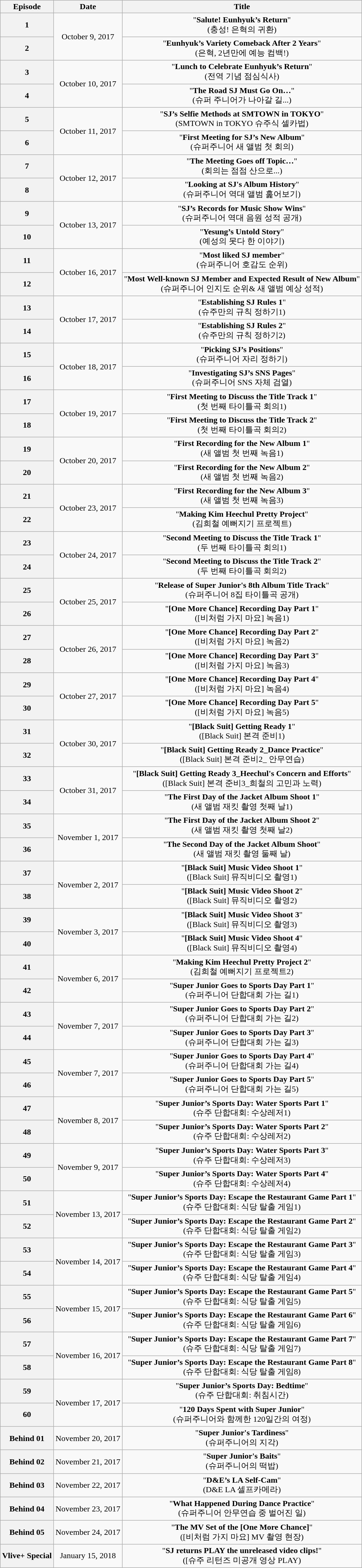<table class="wikitable" style="text-align:center">
<tr>
<th>Episode</th>
<th>Date</th>
<th>Title</th>
</tr>
<tr>
<th>1</th>
<td rowspan="2">October 9, 2017</td>
<td>"<strong>Salute! Eunhyuk’s Return</strong>"<br>(충성! 은혁의 귀환)</td>
</tr>
<tr>
<th>2</th>
<td>"<strong>Eunhyuk’s Variety Comeback After 2 Years</strong>"<br>(은혁, 2년만에 예능 컴백!)</td>
</tr>
<tr>
<th>3</th>
<td rowspan="2">October 10, 2017</td>
<td>"<strong>Lunch to Celebrate Eunhyuk’s Return</strong>"<br>(전역 기념 점심식사)</td>
</tr>
<tr>
<th>4</th>
<td>"<strong>The Road SJ Must Go On…</strong>"<br>(슈퍼 주니어가 나아갈 길...)</td>
</tr>
<tr>
<th>5</th>
<td rowspan="2">October 11, 2017</td>
<td>"<strong>SJ’s Selfie Methods at SMTOWN in TOKYO</strong>"<br>(SMTOWN in TOKYO 슈주식 셀카법)</td>
</tr>
<tr>
<th>6</th>
<td>"<strong>First Meeting for SJ’s New Album</strong>"<br>(슈퍼주니어 새 앨범 첫 회의)</td>
</tr>
<tr>
<th>7</th>
<td rowspan="2">October 12, 2017</td>
<td>"<strong>The Meeting Goes off Topic…</strong>"<br>(회의는 점점 산으로...)</td>
</tr>
<tr>
<th>8</th>
<td>"<strong>Looking at SJ's Album History</strong>"<br>(슈퍼주니어 역대 앨범 훑어보기)</td>
</tr>
<tr>
<th>9</th>
<td rowspan="2">October 13, 2017</td>
<td>"<strong>SJ’s Records for Music Show Wins</strong>"<br>(슈퍼주니어 역대 음원 성적 공개)</td>
</tr>
<tr>
<th>10</th>
<td>"<strong>Yesung’s Untold Story</strong>"<br>(예성의 못다 한 이야기)</td>
</tr>
<tr>
<th>11</th>
<td rowspan="2">October 16, 2017</td>
<td>"<strong>Most liked SJ member</strong>"<br>(슈퍼주니어 호감도 순위)</td>
</tr>
<tr>
<th>12</th>
<td>"<strong>Most Well-known SJ Member and Expected Result of New Album</strong>"<br>(슈퍼주니어 인지도 순위& 새 앨범 예상 성적)</td>
</tr>
<tr>
<th>13</th>
<td rowspan="2">October 17, 2017</td>
<td>"<strong>Establishing SJ Rules 1</strong>"<br>(슈주만의 규칙 정하기1)</td>
</tr>
<tr>
<th>14</th>
<td>"<strong>Establishing SJ Rules 2</strong>"<br>(슈주만의 규칙 정하기2)</td>
</tr>
<tr>
<th>15</th>
<td rowspan="2">October 18, 2017</td>
<td>"<strong>Picking SJ’s Positions</strong>"<br>(슈퍼주니어 자리 정하기)</td>
</tr>
<tr>
<th>16</th>
<td>"<strong>Investigating SJ’s SNS Pages</strong>"<br>(슈퍼주니어 SNS 자체 검열)</td>
</tr>
<tr>
<th>17</th>
<td rowspan="2">October 19, 2017</td>
<td>"<strong>First Meeting to Discuss the Title Track 1</strong>"<br>(첫 번째 타이틀곡 회의1)</td>
</tr>
<tr>
<th>18</th>
<td>"<strong>First Meeting to Discuss the Title Track 2</strong>"<br>(첫 번째 타이틀곡 회의2)</td>
</tr>
<tr>
<th>19</th>
<td rowspan="2">October 20, 2017</td>
<td>"<strong>First Recording for the New Album 1</strong>"<br>(새 앨범 첫 번째 녹음1)</td>
</tr>
<tr>
<th>20</th>
<td>"<strong>First Recording for the New Album 2</strong>"<br>(새 앨범 첫 번째 녹음2)</td>
</tr>
<tr>
<th>21</th>
<td rowspan="2">October 23, 2017</td>
<td>"<strong>First Recording for the New Album 3</strong>"<br>(새 앨범 첫 번째 녹음3)</td>
</tr>
<tr>
<th>22</th>
<td>"<strong>Making Kim Heechul Pretty Project</strong>"<br>(김희철 예뻐지기 프로젝트)</td>
</tr>
<tr>
<th>23</th>
<td rowspan="2">October 24, 2017</td>
<td>"<strong>Second Meeting to Discuss the Title Track 1</strong>"<br>(두 번째 타이틀곡 회의1)</td>
</tr>
<tr>
<th>24</th>
<td>"<strong>Second Meeting to Discuss the Title Track 2</strong>"<br>(두 번째 타이틀곡 회의2)</td>
</tr>
<tr>
<th>25</th>
<td rowspan="2">October 25, 2017</td>
<td>"<strong>Release of Super Junior's 8th Album Title Track</strong>"<br>(슈퍼주니어 8집 타이틀곡 공개)</td>
</tr>
<tr>
<th>26</th>
<td>"<strong>[One More Chance] Recording Day Part 1</strong>"<br>([비처럼 가지 마요] 녹음1)</td>
</tr>
<tr>
<th>27</th>
<td rowspan="2">October 26, 2017</td>
<td>"<strong>[One More Chance] Recording Day Part 2</strong>"<br>([비처럼 가지 마요] 녹음2)</td>
</tr>
<tr>
<th>28</th>
<td>"<strong>[One More Chance] Recording Day Part 3</strong>"<br>([비처럼 가지 마요] 녹음3)</td>
</tr>
<tr>
<th>29</th>
<td rowspan="2">October 27, 2017</td>
<td>"<strong>[One More Chance] Recording Day Part 4</strong>"<br>([비처럼 가지 마요] 녹음4)</td>
</tr>
<tr>
<th>30</th>
<td>"<strong>[One More Chance] Recording Day Part 5</strong>"<br>([비처럼 가지 마요] 녹음5)</td>
</tr>
<tr>
<th>31</th>
<td rowspan="2">October 30, 2017</td>
<td>"<strong>[Black Suit] Getting Ready 1</strong>"<br>([Black Suit] 본격 준비1)</td>
</tr>
<tr>
<th>32</th>
<td>"<strong>[Black Suit] Getting Ready 2_Dance Practice</strong>"<br>([Black Suit] 본격 준비2_ 안무연습)</td>
</tr>
<tr>
<th>33</th>
<td rowspan="2">October 31, 2017</td>
<td>"<strong>[Black Suit] Getting Ready 3_Heechul's Concern and Efforts</strong>"<br>([Black Suit] 본격 준비3_희철의 고민과 노력)</td>
</tr>
<tr>
<th>34</th>
<td>"<strong>The First Day of the Jacket Album Shoot 1</strong>"<br>(새 앨범 재킷 촬영 첫째 날1)</td>
</tr>
<tr>
<th>35</th>
<td rowspan="2">November 1, 2017</td>
<td>"<strong>The First Day of the Jacket Album Shoot 2</strong>"<br>(새 앨범 재킷 촬영 첫째 날2)</td>
</tr>
<tr>
<th>36</th>
<td>"<strong>The Second Day of the Jacket Album Shoot</strong>"<br>(새 앨범 재킷 촬영 둘째 날)</td>
</tr>
<tr>
<th>37</th>
<td rowspan="2">November 2, 2017</td>
<td>"<strong>[Black Suit] Music Video Shoot 1</strong>"<br>([Black Suit] 뮤직비디오 촬영1)</td>
</tr>
<tr>
<th>38</th>
<td>"<strong>[Black Suit] Music Video Shoot 2</strong>"<br>([Black Suit] 뮤직비디오 촬영2)</td>
</tr>
<tr>
<th>39</th>
<td rowspan="2">November 3, 2017</td>
<td>"<strong>[Black Suit] Music Video Shoot 3</strong>"<br>([Black Suit] 뮤직비디오 촬영3)</td>
</tr>
<tr>
<th>40</th>
<td>"<strong>[Black Suit] Music Video Shoot 4</strong>"<br>([Black Suit] 뮤직비디오 촬영4)</td>
</tr>
<tr>
<th>41</th>
<td rowspan="2">November 6, 2017</td>
<td>"<strong>Making Kim Heechul Pretty Project 2</strong>"<br>(김희철 예뻐지기 프로젝트2)</td>
</tr>
<tr>
<th>42</th>
<td>"<strong>Super Junior Goes to Sports Day Part 1</strong>"<br>(슈퍼주니어 단합대회 가는 길1)</td>
</tr>
<tr>
<th>43</th>
<td rowspan="2">November 7, 2017</td>
<td>"<strong>Super Junior Goes to Sports Day Part 2</strong>"<br>(슈퍼주니어 단합대회 가는 길2)</td>
</tr>
<tr>
<th>44</th>
<td>"<strong>Super Junior Goes to Sports Day Part 3</strong>"<br>(슈퍼주니어 단합대회 가는 길3)</td>
</tr>
<tr>
<th>45</th>
<td rowspan="2">November 7, 2017</td>
<td>"<strong>Super Junior Goes to Sports Day Part 4</strong>"<br>(슈퍼주니어 단합대회 가는 길4)</td>
</tr>
<tr>
<th>46</th>
<td>"<strong>Super Junior Goes to Sports Day Part 5</strong>"<br>(슈퍼주니어 단합대회 가는 길5)</td>
</tr>
<tr>
<th>47</th>
<td rowspan="2">November 8, 2017</td>
<td>"<strong>Super Junior’s Sports Day: Water Sports Part 1</strong>"<br>(슈주 단합대회: 수상레저1)</td>
</tr>
<tr>
<th>48</th>
<td>"<strong>Super Junior’s Sports Day: Water Sports Part 2</strong>"<br>(슈주 단합대회: 수상레저2)</td>
</tr>
<tr>
<th>49</th>
<td rowspan="2">November 9, 2017</td>
<td>"<strong>Super Junior’s Sports Day: Water Sports Part 3</strong>"<br>(슈주 단합대회: 수상레저3)</td>
</tr>
<tr>
<th>50</th>
<td>"<strong>Super Junior’s Sports Day: Water Sports Part 4</strong>"<br>(슈주 단합대회: 수상레저4)</td>
</tr>
<tr>
<th>51</th>
<td rowspan="2">November 13, 2017</td>
<td>"<strong>Super Junior’s Sports Day: Escape the Restaurant Game Part 1</strong>"<br>(슈주 단합대회: 식당 탈출 게임1)</td>
</tr>
<tr>
<th>52</th>
<td>"<strong>Super Junior’s Sports Day: Escape the Restaurant Game Part 2</strong>"<br>(슈주 단합대회: 식당 탈출 게임2)</td>
</tr>
<tr>
<th>53</th>
<td rowspan="2">November 14, 2017</td>
<td>"<strong>Super Junior’s Sports Day: Escape the Restaurant Game Part 3</strong>"<br>(슈주 단합대회: 식당 탈출 게임3)</td>
</tr>
<tr>
<th>54</th>
<td>"<strong>Super Junior’s Sports Day: Escape the Restaurant Game Part 4</strong>"<br>(슈주 단합대회: 식당 탈출 게임4)</td>
</tr>
<tr>
<th>55</th>
<td rowspan="2">November 15, 2017</td>
<td>"<strong>Super Junior’s Sports Day: Escape the Restaurant Game Part 5</strong>"<br>(슈주 단합대회: 식당 탈출 게임5)</td>
</tr>
<tr>
<th>56</th>
<td>"<strong>Super Junior’s Sports Day: Escape the Restaurant Game Part 6</strong>"<br>(슈주 단합대회: 식당 탈출 게임6)</td>
</tr>
<tr>
<th>57</th>
<td rowspan="2">November 16, 2017</td>
<td>"<strong>Super Junior’s Sports Day: Escape the Restaurant Game Part 7</strong>"<br>(슈주 단합대회: 식당 탈출 게임7)</td>
</tr>
<tr>
<th>58</th>
<td>"<strong>Super Junior’s Sports Day: Escape the Restaurant Game Part 8</strong>"<br>(슈주 단합대회: 식당 탈출 게임8)</td>
</tr>
<tr>
<th>59</th>
<td rowspan="2">November 17, 2017</td>
<td>"<strong>Super Junior’s Sports Day: Bedtime</strong>"<br>(슈주 단합대회: 취침시간)</td>
</tr>
<tr>
<th>60</th>
<td>"<strong>120 Days Spent with Super Junior</strong>"<br>(슈퍼주니어와 함께한 120일간의 여정)</td>
</tr>
<tr>
<th>Behind 01</th>
<td rowspan="1">November 20, 2017</td>
<td>"<strong>Super Junior's Tardiness</strong>"<br>(슈퍼주니어의 지각)</td>
</tr>
<tr>
<th>Behind 02</th>
<td rowspan="1">November 21, 2017</td>
<td>"<strong>Super Junior's Baits</strong>"<br>(슈퍼주니어의 떡밥)</td>
</tr>
<tr>
<th>Behind 03</th>
<td rowspan="1">November 22, 2017</td>
<td>"<strong>D&E’s LA Self-Cam</strong>"<br>(D&E LA 셀프카메라)</td>
</tr>
<tr>
<th>Behind 04</th>
<td rowspan="1">November 23, 2017</td>
<td>"<strong>What Happened During Dance Practice</strong>"<br>(슈퍼주니어 안무연습 중 벌어진 일)</td>
</tr>
<tr>
<th>Behind 05</th>
<td rowspan="1">November 24, 2017</td>
<td>"<strong>The MV Set of the [One More Chance]</strong>"<br>([비처럼 가지 마요] MV 촬영 현장)</td>
</tr>
<tr>
<th>Vlive+ Special</th>
<td rowspan="1">January 15, 2018</td>
<td>"<strong>SJ returns PLAY the unreleased video clips!</strong>"<br>([슈주 리턴즈 미공개 영상 PLAY)</td>
</tr>
</table>
